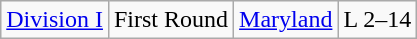<table class="wikitable">
<tr>
<td rowspan="5"><a href='#'>Division I</a></td>
<td>First Round</td>
<td><a href='#'>Maryland</a></td>
<td>L 2–14</td>
</tr>
</table>
